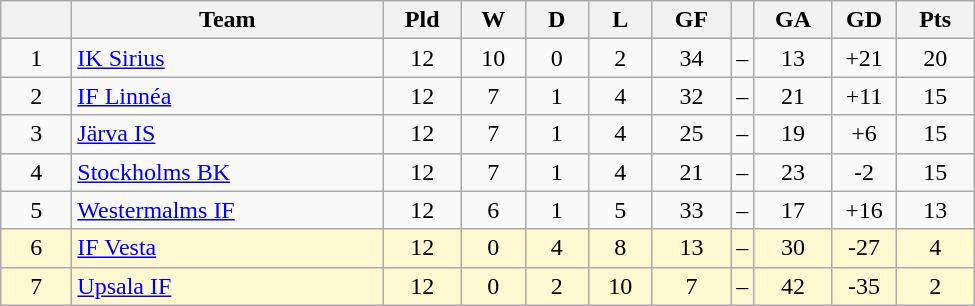<table class="wikitable" style="text-align: center;">
<tr>
<th style="width: 40px;"></th>
<th style="width: 200px;">Team</th>
<th style="width: 45px;">Pld</th>
<th style="width: 35px;">W</th>
<th style="width: 35px;">D</th>
<th style="width: 35px;">L</th>
<th style="width: 45px;">GF</th>
<th></th>
<th style="width: 45px;">GA</th>
<th style="width: 35px;">GD</th>
<th style="width: 45px;">Pts</th>
</tr>
<tr>
<td>1</td>
<td style="text-align: left;"><a href='#'>IK Sirius</a></td>
<td>12</td>
<td>10</td>
<td>0</td>
<td>2</td>
<td>34</td>
<td>–</td>
<td>13</td>
<td>+21</td>
<td>20</td>
</tr>
<tr>
<td>2</td>
<td style="text-align: left;"><a href='#'>IF Linnéa</a></td>
<td>12</td>
<td>7</td>
<td>1</td>
<td>4</td>
<td>32</td>
<td>–</td>
<td>21</td>
<td>+11</td>
<td>15</td>
</tr>
<tr>
<td>3</td>
<td style="text-align: left;"><a href='#'>Järva IS</a></td>
<td>12</td>
<td>7</td>
<td>1</td>
<td>4</td>
<td>25</td>
<td>–</td>
<td>19</td>
<td>+6</td>
<td>15</td>
</tr>
<tr>
<td>4</td>
<td style="text-align: left;"><a href='#'>Stockholms BK</a></td>
<td>12</td>
<td>7</td>
<td>1</td>
<td>4</td>
<td>21</td>
<td>–</td>
<td>23</td>
<td>-2</td>
<td>15</td>
</tr>
<tr>
<td>5</td>
<td style="text-align: left;"><a href='#'>Westermalms IF</a></td>
<td>12</td>
<td>6</td>
<td>1</td>
<td>5</td>
<td>33</td>
<td>–</td>
<td>17</td>
<td>+16</td>
<td>13</td>
</tr>
<tr style="background: #fff8d1">
<td>6</td>
<td style="text-align: left;"><a href='#'>IF Vesta</a></td>
<td>12</td>
<td>0</td>
<td>4</td>
<td>8</td>
<td>13</td>
<td>–</td>
<td>30</td>
<td>-27</td>
<td>4</td>
</tr>
<tr style="background: #fff8d1">
<td>7</td>
<td style="text-align: left;"><a href='#'>Upsala IF</a></td>
<td>12</td>
<td>0</td>
<td>2</td>
<td>10</td>
<td>7</td>
<td>–</td>
<td>42</td>
<td>-35</td>
<td>2</td>
</tr>
</table>
